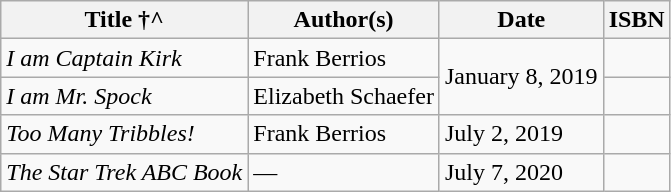<table class="wikitable">
<tr>
<th>Title †^</th>
<th>Author(s)</th>
<th>Date</th>
<th>ISBN</th>
</tr>
<tr>
<td><em>I am Captain Kirk</em></td>
<td>Frank Berrios</td>
<td rowspan="2">January 8, 2019</td>
<td></td>
</tr>
<tr>
<td><em>I am Mr. Spock</em></td>
<td>Elizabeth Schaefer</td>
<td></td>
</tr>
<tr>
<td><em>Too Many Tribbles!</em></td>
<td>Frank Berrios</td>
<td>July 2, 2019</td>
<td></td>
</tr>
<tr>
<td><em>The Star Trek ABC Book</em></td>
<td>—</td>
<td>July 7, 2020</td>
<td></td>
</tr>
</table>
